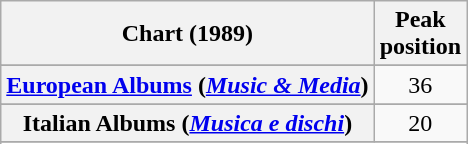<table class="wikitable sortable plainrowheaders" style="text-align:center">
<tr>
<th scope="col">Chart (1989)</th>
<th scope="col">Peak<br>position</th>
</tr>
<tr>
</tr>
<tr>
</tr>
<tr>
</tr>
<tr>
<th scope="row"><a href='#'>European Albums</a> (<em><a href='#'>Music & Media</a></em>)</th>
<td>36</td>
</tr>
<tr>
</tr>
<tr>
<th scope="row">Italian Albums (<em><a href='#'>Musica e dischi</a></em>)</th>
<td>20</td>
</tr>
<tr>
</tr>
<tr>
</tr>
<tr>
</tr>
</table>
